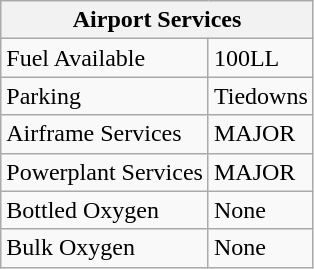<table class="wikitable">
<tr>
<th colspan="2">Airport Services</th>
</tr>
<tr>
<td>Fuel Available</td>
<td>100LL</td>
</tr>
<tr>
<td>Parking</td>
<td>Tiedowns</td>
</tr>
<tr>
<td>Airframe Services</td>
<td>MAJOR</td>
</tr>
<tr>
<td>Powerplant Services</td>
<td>MAJOR</td>
</tr>
<tr>
<td>Bottled Oxygen</td>
<td>None</td>
</tr>
<tr>
<td>Bulk Oxygen</td>
<td>None</td>
</tr>
</table>
